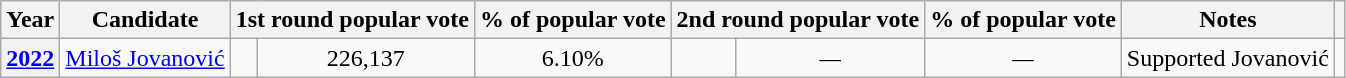<table class="wikitable" style="text-align:center">
<tr>
<th>Year</th>
<th>Candidate</th>
<th colspan="2">1st round popular vote</th>
<th>% of popular vote</th>
<th colspan="2">2nd round popular vote</th>
<th>% of popular vote</th>
<th>Notes</th>
<th></th>
</tr>
<tr>
<th><a href='#'>2022</a></th>
<td><a href='#'>Miloš Jovanović</a></td>
<td></td>
<td>226,137</td>
<td>6.10%</td>
<td></td>
<td><em>—</em></td>
<td><em>—</em></td>
<td style="text-align: left">Supported Jovanović</td>
<td></td>
</tr>
</table>
